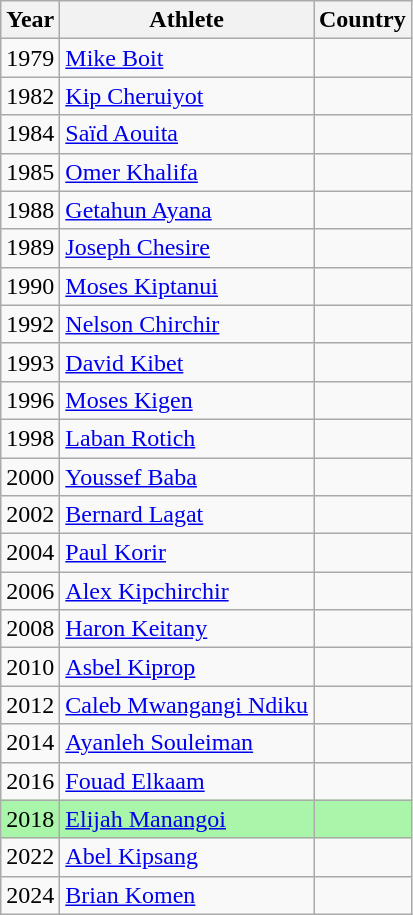<table class="wikitable sortable">
<tr>
<th>Year</th>
<th>Athlete</th>
<th>Country</th>
</tr>
<tr>
<td>1979</td>
<td><a href='#'>Mike Boit</a></td>
<td></td>
</tr>
<tr>
<td>1982</td>
<td><a href='#'>Kip Cheruiyot</a></td>
<td></td>
</tr>
<tr>
<td>1984</td>
<td><a href='#'>Saïd Aouita</a></td>
<td></td>
</tr>
<tr>
<td>1985</td>
<td><a href='#'>Omer Khalifa</a></td>
<td></td>
</tr>
<tr>
<td>1988</td>
<td><a href='#'>Getahun Ayana</a></td>
<td></td>
</tr>
<tr>
<td>1989</td>
<td><a href='#'>Joseph Chesire</a></td>
<td></td>
</tr>
<tr>
<td>1990</td>
<td><a href='#'>Moses Kiptanui</a></td>
<td></td>
</tr>
<tr>
<td>1992</td>
<td><a href='#'>Nelson Chirchir</a></td>
<td></td>
</tr>
<tr>
<td>1993</td>
<td><a href='#'>David Kibet</a></td>
<td></td>
</tr>
<tr>
<td>1996</td>
<td><a href='#'>Moses Kigen</a></td>
<td></td>
</tr>
<tr>
<td>1998</td>
<td><a href='#'>Laban Rotich</a></td>
<td></td>
</tr>
<tr>
<td>2000</td>
<td><a href='#'>Youssef Baba</a></td>
<td></td>
</tr>
<tr>
<td>2002</td>
<td><a href='#'>Bernard Lagat</a></td>
<td></td>
</tr>
<tr>
<td>2004</td>
<td><a href='#'>Paul Korir</a></td>
<td></td>
</tr>
<tr>
<td>2006</td>
<td><a href='#'>Alex Kipchirchir</a></td>
<td></td>
</tr>
<tr>
<td>2008</td>
<td><a href='#'>Haron Keitany</a></td>
<td></td>
</tr>
<tr>
<td>2010</td>
<td><a href='#'>Asbel Kiprop</a></td>
<td></td>
</tr>
<tr>
<td>2012</td>
<td><a href='#'>Caleb Mwangangi Ndiku</a></td>
<td></td>
</tr>
<tr>
<td>2014</td>
<td><a href='#'>Ayanleh Souleiman</a></td>
<td></td>
</tr>
<tr>
<td>2016</td>
<td><a href='#'>Fouad Elkaam</a></td>
<td></td>
</tr>
<tr bgcolor=#A9F5A9>
<td>2018</td>
<td><a href='#'>Elijah Manangoi</a></td>
<td></td>
</tr>
<tr>
<td>2022</td>
<td><a href='#'>Abel Kipsang</a></td>
<td></td>
</tr>
<tr>
<td>2024</td>
<td><a href='#'>Brian Komen</a></td>
<td></td>
</tr>
</table>
